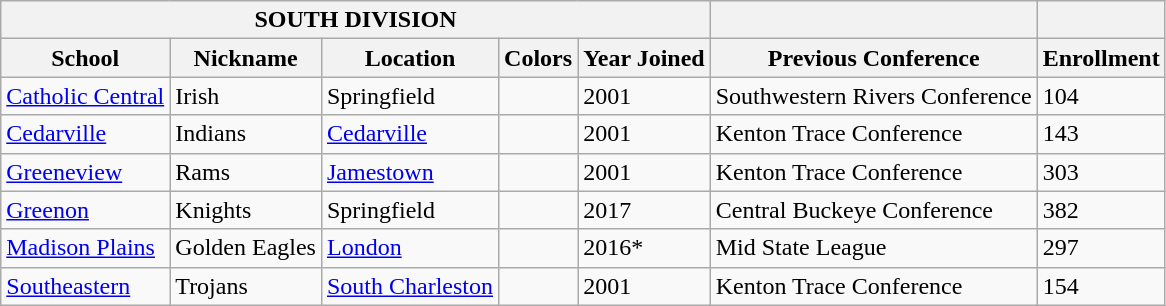<table class="wikitable">
<tr>
<th colspan="5">SOUTH DIVISION</th>
<th></th>
<th></th>
</tr>
<tr>
<th>School</th>
<th>Nickname</th>
<th>Location</th>
<th>Colors</th>
<th>Year Joined</th>
<th>Previous Conference</th>
<th>Enrollment</th>
</tr>
<tr>
<td><a href='#'>Catholic Central</a></td>
<td>Irish</td>
<td>Springfield</td>
<td> </td>
<td>2001</td>
<td>Southwestern Rivers Conference</td>
<td>104</td>
</tr>
<tr>
<td><a href='#'>Cedarville</a></td>
<td>Indians</td>
<td><a href='#'>Cedarville</a></td>
<td> </td>
<td>2001</td>
<td>Kenton Trace Conference</td>
<td>143</td>
</tr>
<tr>
<td><a href='#'>Greeneview</a></td>
<td>Rams</td>
<td><a href='#'>Jamestown</a></td>
<td>  </td>
<td>2001</td>
<td>Kenton Trace Conference</td>
<td>303</td>
</tr>
<tr>
<td><a href='#'>Greenon</a></td>
<td>Knights</td>
<td>Springfield</td>
<td> </td>
<td>2017</td>
<td>Central Buckeye Conference</td>
<td>382</td>
</tr>
<tr>
<td><a href='#'>Madison Plains</a></td>
<td>Golden Eagles</td>
<td><a href='#'>London</a></td>
<td> </td>
<td>2016*</td>
<td>Mid State League</td>
<td>297</td>
</tr>
<tr>
<td><a href='#'>Southeastern</a></td>
<td>Trojans</td>
<td><a href='#'>South Charleston</a></td>
<td> </td>
<td>2001</td>
<td>Kenton Trace Conference</td>
<td>154</td>
</tr>
</table>
